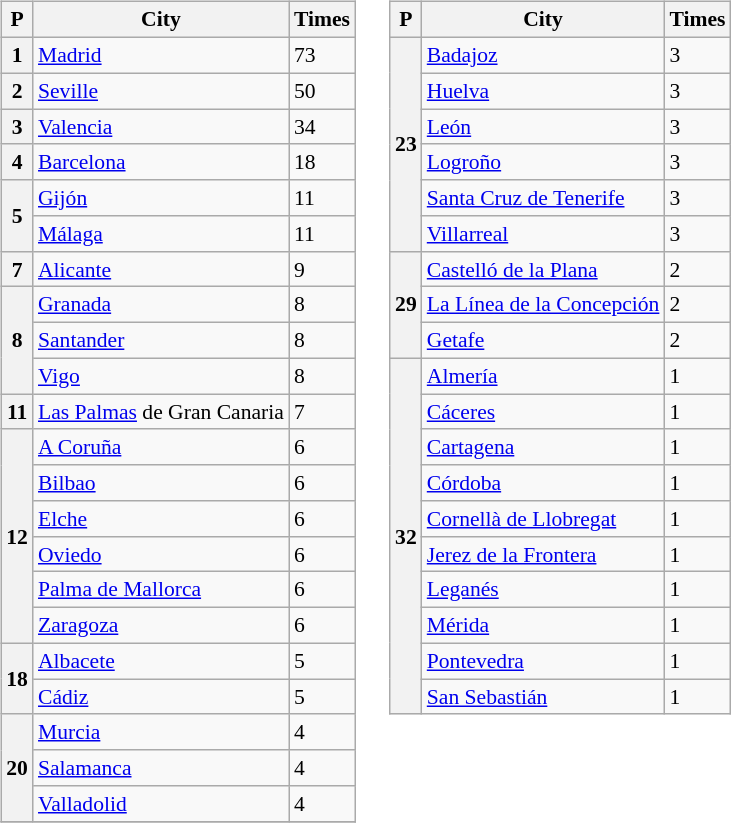<table>
<tr style="vertical-align: top;">
<td><br><table class="wikitable" style="font-size: 90%">
<tr>
<th>P</th>
<th>City</th>
<th>Times</th>
</tr>
<tr>
<th>1</th>
<td> <a href='#'>Madrid</a></td>
<td>73</td>
</tr>
<tr>
<th>2</th>
<td> <a href='#'>Seville</a></td>
<td>50</td>
</tr>
<tr>
<th>3</th>
<td> <a href='#'>Valencia</a></td>
<td>34</td>
</tr>
<tr>
<th>4</th>
<td> <a href='#'>Barcelona</a></td>
<td>18</td>
</tr>
<tr>
<th rowspan=2>5</th>
<td> <a href='#'>Gijón</a></td>
<td>11</td>
</tr>
<tr>
<td> <a href='#'>Málaga</a></td>
<td>11</td>
</tr>
<tr>
<th>7</th>
<td> <a href='#'>Alicante</a></td>
<td>9</td>
</tr>
<tr>
<th rowspan="3">8</th>
<td> <a href='#'>Granada</a></td>
<td>8</td>
</tr>
<tr>
<td> <a href='#'>Santander</a></td>
<td>8</td>
</tr>
<tr>
<td> <a href='#'>Vigo</a></td>
<td>8</td>
</tr>
<tr>
<th>11</th>
<td> <a href='#'>Las Palmas</a> de Gran Canaria</td>
<td>7</td>
</tr>
<tr>
<th rowspan="6">12</th>
<td> <a href='#'>A Coruña</a></td>
<td>6</td>
</tr>
<tr>
<td> <a href='#'>Bilbao</a></td>
<td>6</td>
</tr>
<tr>
<td> <a href='#'>Elche</a></td>
<td>6</td>
</tr>
<tr>
<td> <a href='#'>Oviedo</a></td>
<td>6</td>
</tr>
<tr>
<td> <a href='#'>Palma de Mallorca</a></td>
<td>6</td>
</tr>
<tr>
<td> <a href='#'>Zaragoza</a></td>
<td>6</td>
</tr>
<tr>
<th rowspan="2">18</th>
<td> <a href='#'>Albacete</a></td>
<td>5</td>
</tr>
<tr>
<td> <a href='#'>Cádiz</a></td>
<td>5</td>
</tr>
<tr>
<th rowspan="3">20</th>
<td> <a href='#'>Murcia</a></td>
<td>4</td>
</tr>
<tr>
<td> <a href='#'>Salamanca</a></td>
<td>4</td>
</tr>
<tr>
<td> <a href='#'>Valladolid</a></td>
<td>4</td>
</tr>
<tr>
</tr>
</table>
</td>
<td></td>
<td><br><table class="wikitable" style="font-size: 90%">
<tr>
<th>P</th>
<th>City</th>
<th>Times</th>
</tr>
<tr>
<th rowspan="6">23</th>
<td> <a href='#'>Badajoz</a></td>
<td>3</td>
</tr>
<tr>
<td> <a href='#'>Huelva</a></td>
<td>3</td>
</tr>
<tr>
<td> <a href='#'>León</a></td>
<td>3</td>
</tr>
<tr>
<td> <a href='#'>Logroño</a></td>
<td>3</td>
</tr>
<tr>
<td> <a href='#'>Santa Cruz de Tenerife</a></td>
<td>3</td>
</tr>
<tr>
<td> <a href='#'>Villarreal</a></td>
<td>3</td>
</tr>
<tr>
<th rowspan="3">29</th>
<td> <a href='#'>Castelló de la Plana</a></td>
<td>2</td>
</tr>
<tr>
<td> <a href='#'>La Línea de la Concepción</a></td>
<td>2</td>
</tr>
<tr>
<td> <a href='#'>Getafe</a></td>
<td>2</td>
</tr>
<tr>
<th rowspan="10">32</th>
<td> <a href='#'>Almería</a></td>
<td>1</td>
</tr>
<tr>
<td> <a href='#'>Cáceres</a></td>
<td>1</td>
</tr>
<tr>
<td> <a href='#'>Cartagena</a></td>
<td>1</td>
</tr>
<tr>
<td> <a href='#'>Córdoba</a></td>
<td>1</td>
</tr>
<tr>
<td> <a href='#'>Cornellà de Llobregat</a></td>
<td>1</td>
</tr>
<tr>
<td> <a href='#'>Jerez de la Frontera</a></td>
<td>1</td>
</tr>
<tr>
<td> <a href='#'>Leganés</a></td>
<td>1</td>
</tr>
<tr>
<td> <a href='#'>Mérida</a></td>
<td>1</td>
</tr>
<tr>
<td> <a href='#'>Pontevedra</a></td>
<td>1</td>
</tr>
<tr>
<td> <a href='#'>San Sebastián</a></td>
<td>1</td>
</tr>
</table>
</td>
</tr>
</table>
